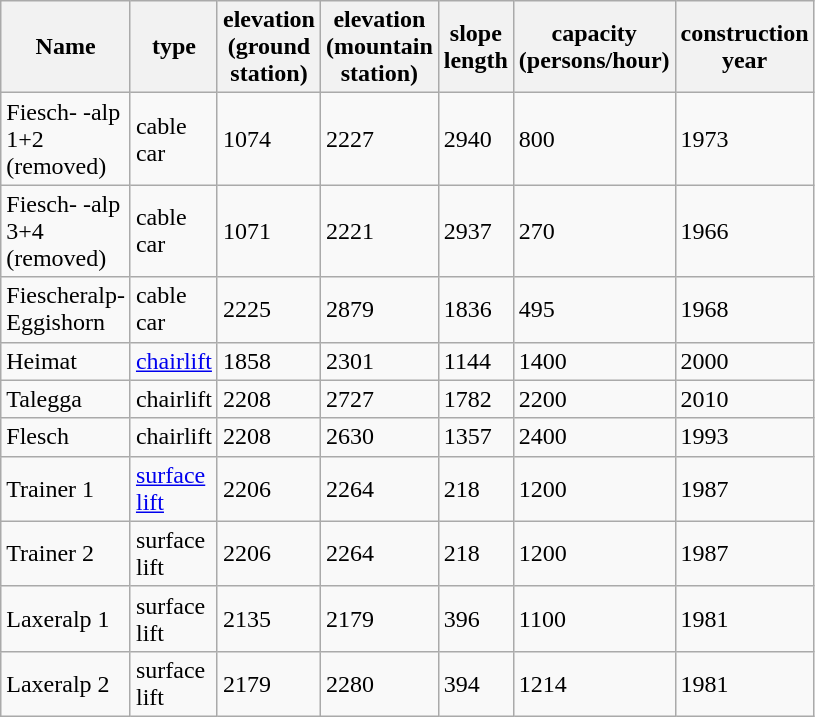<table class="wikitable" width="40%">
<tr>
<th>Name</th>
<th>type</th>
<th>elevation<br>(ground station)</th>
<th>elevation<br>(mountain station)</th>
<th>slope length</th>
<th>capacity<br>(persons/hour)</th>
<th>construction year</th>
</tr>
<tr>
<td>Fiesch- -alp 1+2 (removed)</td>
<td>cable car</td>
<td>1074</td>
<td>2227</td>
<td>2940</td>
<td>800</td>
<td>1973</td>
</tr>
<tr>
<td>Fiesch- -alp 3+4 (removed)</td>
<td>cable car</td>
<td>1071</td>
<td>2221</td>
<td>2937</td>
<td>270</td>
<td>1966</td>
</tr>
<tr>
<td>Fiescheralp-Eggishorn</td>
<td>cable car</td>
<td>2225</td>
<td>2879</td>
<td>1836</td>
<td>495</td>
<td>1968</td>
</tr>
<tr>
<td>Heimat</td>
<td><a href='#'>chairlift</a></td>
<td>1858</td>
<td>2301</td>
<td>1144</td>
<td>1400</td>
<td>2000</td>
</tr>
<tr>
<td>Talegga</td>
<td>chairlift</td>
<td>2208</td>
<td>2727</td>
<td>1782</td>
<td>2200</td>
<td>2010</td>
</tr>
<tr>
<td>Flesch</td>
<td>chairlift</td>
<td>2208</td>
<td>2630</td>
<td>1357</td>
<td>2400</td>
<td>1993</td>
</tr>
<tr>
<td>Trainer 1</td>
<td><a href='#'>surface lift</a></td>
<td>2206</td>
<td>2264</td>
<td>218</td>
<td>1200</td>
<td>1987</td>
</tr>
<tr>
<td>Trainer 2</td>
<td>surface lift</td>
<td>2206</td>
<td>2264</td>
<td>218</td>
<td>1200</td>
<td>1987</td>
</tr>
<tr>
<td>Laxeralp 1</td>
<td>surface lift</td>
<td>2135</td>
<td>2179</td>
<td>396</td>
<td>1100</td>
<td>1981</td>
</tr>
<tr>
<td>Laxeralp 2</td>
<td>surface lift</td>
<td>2179</td>
<td>2280</td>
<td>394</td>
<td>1214</td>
<td>1981</td>
</tr>
</table>
